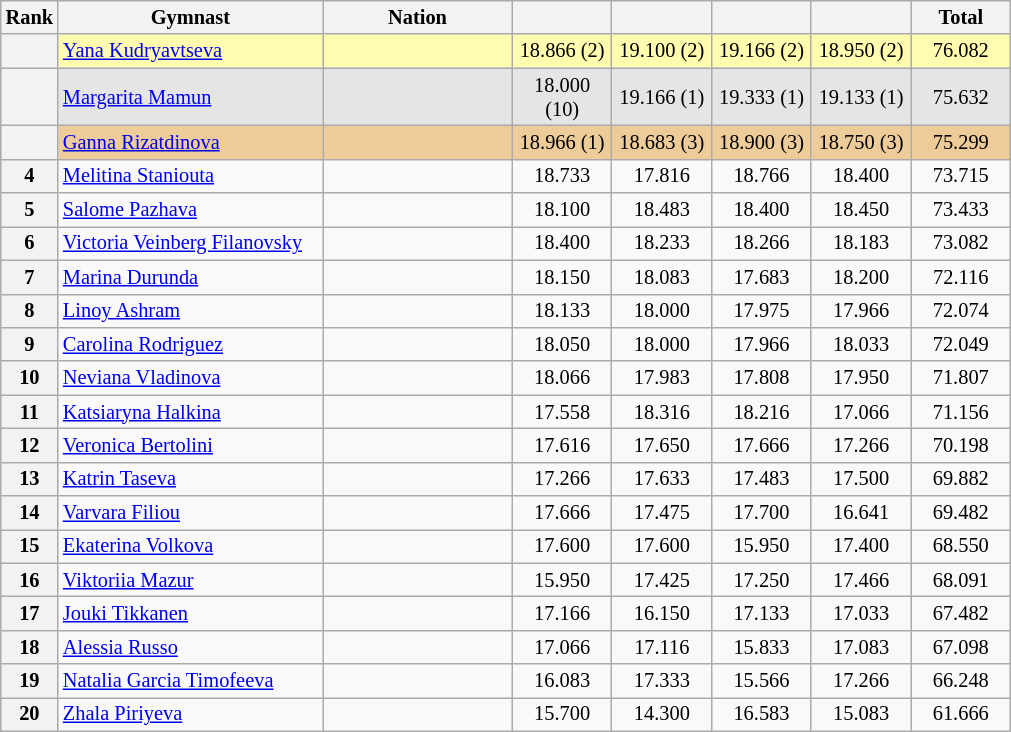<table class="wikitable sortable" style="text-align:center; font-size:85%">
<tr>
<th scope="col" style="width:20px;">Rank</th>
<th scope="col" style="width:170px;" !>Gymnast</th>
<th scope="col" style="width:120px;" !>Nation</th>
<th scope="col" style="width:60px;" !></th>
<th scope="col" style="width:60px;" !></th>
<th scope="col" style="width:60px;" !></th>
<th scope="col" style="width:60px;" !></th>
<th scope="col" style="width:60px;" !>Total</th>
</tr>
<tr bgcolor="fffcaf">
<th scope="row"></th>
<td align="left"><a href='#'>Yana Kudryavtseva</a></td>
<td></td>
<td>18.866 (2)</td>
<td>19.100 (2)</td>
<td>19.166 (2)</td>
<td>18.950 (2)</td>
<td>76.082</td>
</tr>
<tr bgcolor="e5e5e5">
<th scope="row"></th>
<td align="left"><a href='#'>Margarita Mamun</a></td>
<td></td>
<td>18.000 (10)</td>
<td>19.166 (1)</td>
<td>19.333 (1)</td>
<td>19.133 (1)</td>
<td>75.632</td>
</tr>
<tr bgcolor="eecc99">
<th scope="row"></th>
<td align="left"><a href='#'>Ganna Rizatdinova</a></td>
<td></td>
<td>18.966 (1)</td>
<td>18.683 (3)</td>
<td>18.900 (3)</td>
<td>18.750 (3)</td>
<td>75.299</td>
</tr>
<tr>
<th scope="row">4</th>
<td align="left"><a href='#'>Melitina Staniouta</a></td>
<td></td>
<td>18.733</td>
<td>17.816</td>
<td>18.766</td>
<td>18.400</td>
<td>73.715</td>
</tr>
<tr>
<th scope="row">5</th>
<td align="left"><a href='#'>Salome Pazhava</a></td>
<td></td>
<td>18.100</td>
<td>18.483</td>
<td>18.400</td>
<td>18.450</td>
<td>73.433</td>
</tr>
<tr>
<th scope="row">6</th>
<td align="left"><a href='#'>Victoria Veinberg Filanovsky</a></td>
<td></td>
<td>18.400</td>
<td>18.233</td>
<td>18.266</td>
<td>18.183</td>
<td>73.082</td>
</tr>
<tr>
<th scope="row">7</th>
<td align="left"><a href='#'>Marina Durunda</a></td>
<td></td>
<td>18.150</td>
<td>18.083</td>
<td>17.683</td>
<td>18.200</td>
<td>72.116</td>
</tr>
<tr>
<th scope="row">8</th>
<td align="left"><a href='#'>Linoy Ashram</a></td>
<td></td>
<td>18.133</td>
<td>18.000</td>
<td>17.975</td>
<td>17.966</td>
<td>72.074</td>
</tr>
<tr>
<th scope="row">9</th>
<td align="left"><a href='#'>Carolina Rodriguez</a></td>
<td></td>
<td>18.050</td>
<td>18.000</td>
<td>17.966</td>
<td>18.033</td>
<td>72.049</td>
</tr>
<tr>
<th scope="row">10</th>
<td align="left"><a href='#'>Neviana Vladinova</a></td>
<td></td>
<td>18.066</td>
<td>17.983</td>
<td>17.808</td>
<td>17.950</td>
<td>71.807</td>
</tr>
<tr>
<th scope="row">11</th>
<td align="left"><a href='#'>Katsiaryna Halkina</a></td>
<td></td>
<td>17.558</td>
<td>18.316</td>
<td>18.216</td>
<td>17.066</td>
<td>71.156</td>
</tr>
<tr>
<th scope="row">12</th>
<td align="left"><a href='#'>Veronica Bertolini</a></td>
<td></td>
<td>17.616</td>
<td>17.650</td>
<td>17.666</td>
<td>17.266</td>
<td>70.198</td>
</tr>
<tr>
<th scope="row">13</th>
<td align="left"><a href='#'>Katrin Taseva</a></td>
<td></td>
<td>17.266</td>
<td>17.633</td>
<td>17.483</td>
<td>17.500</td>
<td>69.882</td>
</tr>
<tr>
<th scope="row">14</th>
<td align="left"><a href='#'>Varvara Filiou</a></td>
<td></td>
<td>17.666</td>
<td>17.475</td>
<td>17.700</td>
<td>16.641</td>
<td>69.482</td>
</tr>
<tr>
<th scope="row">15</th>
<td align="left"><a href='#'>Ekaterina Volkova</a></td>
<td></td>
<td>17.600</td>
<td>17.600</td>
<td>15.950</td>
<td>17.400</td>
<td>68.550</td>
</tr>
<tr>
<th scope="row">16</th>
<td align="left"><a href='#'>Viktoriia Mazur</a></td>
<td></td>
<td>15.950</td>
<td>17.425</td>
<td>17.250</td>
<td>17.466</td>
<td>68.091</td>
</tr>
<tr>
<th scope="row">17</th>
<td align="left"><a href='#'>Jouki Tikkanen</a></td>
<td></td>
<td>17.166</td>
<td>16.150</td>
<td>17.133</td>
<td>17.033</td>
<td>67.482</td>
</tr>
<tr>
<th scope="row">18</th>
<td align="left"><a href='#'>Alessia Russo</a></td>
<td></td>
<td>17.066</td>
<td>17.116</td>
<td>15.833</td>
<td>17.083</td>
<td>67.098</td>
</tr>
<tr>
<th scope="row">19</th>
<td align="left"><a href='#'>Natalia Garcia Timofeeva</a></td>
<td></td>
<td>16.083</td>
<td>17.333</td>
<td>15.566</td>
<td>17.266</td>
<td>66.248</td>
</tr>
<tr>
<th scope="row">20</th>
<td align="left"><a href='#'>Zhala Piriyeva</a></td>
<td></td>
<td>15.700</td>
<td>14.300</td>
<td>16.583</td>
<td>15.083</td>
<td>61.666</td>
</tr>
</table>
